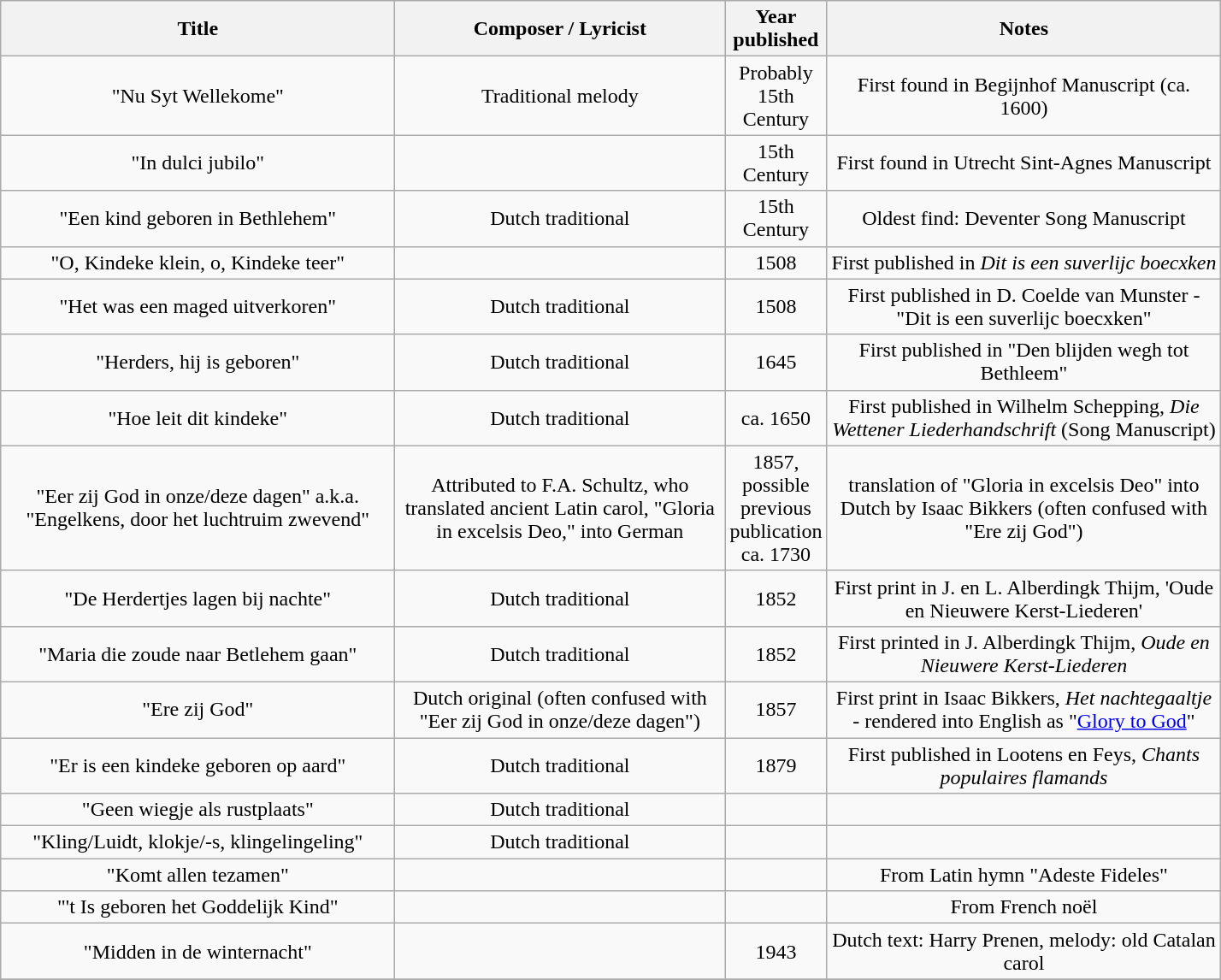<table class="wikitable" style="text-align:center;">
<tr>
<th width="300">Title</th>
<th width="250">Composer / Lyricist</th>
<th width="20">Year published</th>
<th width="300">Notes</th>
</tr>
<tr>
<td>"Nu Syt Wellekome"</td>
<td>Traditional melody</td>
<td>Probably 15th Century</td>
<td>First found in Begijnhof Manuscript (ca. 1600)</td>
</tr>
<tr>
<td>"In dulci jubilo"</td>
<td></td>
<td>15th Century</td>
<td>First found in Utrecht Sint-Agnes Manuscript</td>
</tr>
<tr>
<td>"Een kind geboren in Bethlehem"</td>
<td>Dutch traditional</td>
<td>15th Century</td>
<td>Oldest find: Deventer Song Manuscript</td>
</tr>
<tr>
<td>"O, Kindeke klein, o, Kindeke teer"</td>
<td></td>
<td>1508</td>
<td>First published in <em>Dit is een suverlijc boecxken</em></td>
</tr>
<tr>
<td>"Het was een maged uitverkoren"</td>
<td>Dutch traditional</td>
<td>1508</td>
<td>First published in D. Coelde van Munster - "Dit is een suverlijc boecxken"</td>
</tr>
<tr>
<td>"Herders, hij is geboren"</td>
<td>Dutch traditional</td>
<td>1645</td>
<td>First published in "Den blijden wegh tot Bethleem"</td>
</tr>
<tr>
<td>"Hoe leit dit kindeke"</td>
<td>Dutch traditional</td>
<td>ca. 1650</td>
<td>First published in Wilhelm Schepping, <em>Die Wettener Liederhandschrift</em> (Song Manuscript)</td>
</tr>
<tr>
<td>"Eer zij God in onze/deze dagen" a.k.a. "Engelkens, door het luchtruim zwevend"</td>
<td>Attributed to F.A. Schultz, who translated ancient Latin carol, "Gloria in excelsis Deo," into German</td>
<td>1857, possible previous publication ca. 1730</td>
<td>translation of "Gloria in excelsis Deo" into Dutch by Isaac Bikkers (often confused with "Ere zij God")</td>
</tr>
<tr>
<td>"De Herdertjes lagen bij nachte"</td>
<td>Dutch traditional</td>
<td>1852</td>
<td>First print in J. en L. Alberdingk Thijm, 'Oude en Nieuwere Kerst-Liederen'</td>
</tr>
<tr>
<td>"Maria die zoude naar Betlehem gaan"</td>
<td>Dutch traditional</td>
<td>1852</td>
<td>First printed in J. Alberdingk Thijm, <em>Oude en Nieuwere Kerst-Liederen</em></td>
</tr>
<tr>
<td>"Ere zij God"</td>
<td>Dutch original (often confused with "Eer zij God in onze/deze dagen")</td>
<td>1857</td>
<td>First print in Isaac Bikkers, <em>Het nachtegaaltje</em> - rendered into English as "<a href='#'>Glory to God</a>"</td>
</tr>
<tr>
<td>"Er is een kindeke geboren op aard"</td>
<td>Dutch traditional</td>
<td>1879</td>
<td>First published in Lootens en Feys, <em>Chants populaires flamands</em></td>
</tr>
<tr>
<td>"Geen wiegje als rustplaats"</td>
<td>Dutch traditional</td>
<td></td>
<td></td>
</tr>
<tr>
<td>"Kling/Luidt, klokje/-s, klingelingeling"</td>
<td>Dutch traditional</td>
<td></td>
<td></td>
</tr>
<tr>
<td>"Komt allen tezamen"</td>
<td></td>
<td></td>
<td>From Latin hymn "Adeste Fideles"</td>
</tr>
<tr>
<td>"'t Is geboren het Goddelijk Kind"</td>
<td></td>
<td></td>
<td>From French noël</td>
</tr>
<tr>
<td>"Midden in de winternacht"</td>
<td></td>
<td>1943</td>
<td>Dutch text: Harry Prenen, melody: old Catalan carol</td>
</tr>
<tr>
</tr>
</table>
